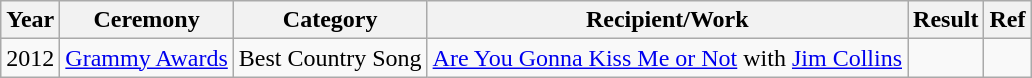<table class="wikitable">
<tr>
<th>Year</th>
<th>Ceremony</th>
<th>Category</th>
<th>Recipient/Work</th>
<th>Result</th>
<th>Ref</th>
</tr>
<tr>
<td rowspan="2">2012</td>
<td rowspan="2"><a href='#'>Grammy Awards</a></td>
<td>Best Country Song</td>
<td><a href='#'>Are You Gonna Kiss Me or Not</a> with <a href='#'>Jim Collins</a></td>
<td></td>
<td rowspan="2"></td>
</tr>
</table>
